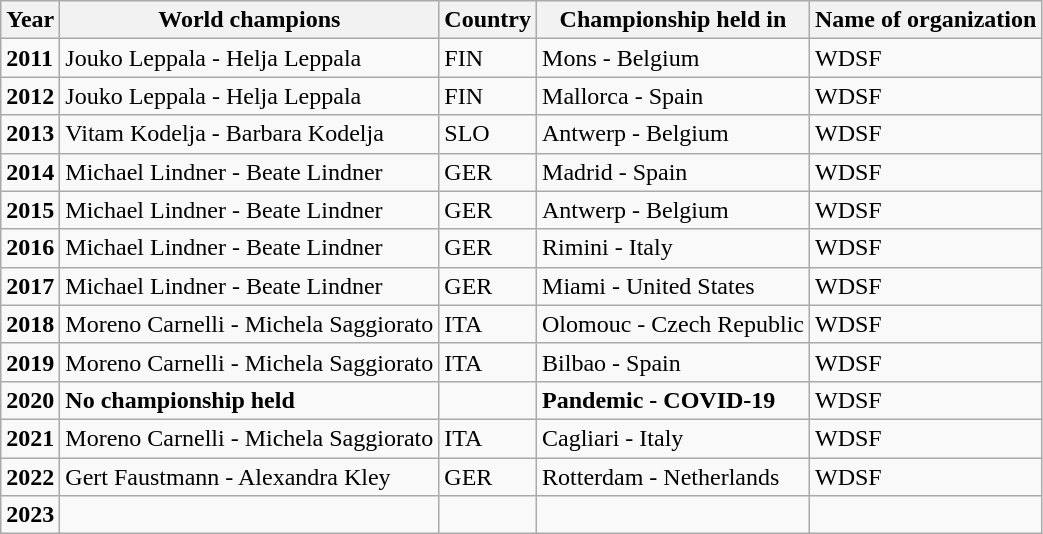<table class="wikitable">
<tr>
<th>Year</th>
<th>World champions</th>
<th>Country</th>
<th>Championship held in</th>
<th>Name of organization</th>
</tr>
<tr>
<td><strong>2011</strong></td>
<td>Jouko Leppala - Helja Leppala</td>
<td>FIN</td>
<td>Mons - Belgium</td>
<td>WDSF</td>
</tr>
<tr>
<td><strong>2012</strong></td>
<td>Jouko Leppala - Helja Leppala</td>
<td>FIN</td>
<td>Mallorca - Spain</td>
<td>WDSF</td>
</tr>
<tr>
<td><strong>2013</strong></td>
<td>Vitam Kodelja - Barbara Kodelja</td>
<td>SLO</td>
<td>Antwerp - Belgium</td>
<td>WDSF</td>
</tr>
<tr>
<td><strong>2014</strong></td>
<td>Michael Lindner - Beate Lindner</td>
<td>GER</td>
<td>Madrid - Spain</td>
<td>WDSF</td>
</tr>
<tr>
<td><strong>2015</strong></td>
<td>Michael Lindner - Beate Lindner</td>
<td>GER</td>
<td>Antwerp - Belgium</td>
<td>WDSF</td>
</tr>
<tr>
<td><strong>2016</strong></td>
<td>Michael Lindner - Beate Lindner</td>
<td>GER</td>
<td>Rimini - Italy</td>
<td>WDSF</td>
</tr>
<tr>
<td><strong>2017</strong></td>
<td>Michael Lindner - Beate Lindner</td>
<td>GER</td>
<td>Miami - United States</td>
<td>WDSF</td>
</tr>
<tr>
<td><strong>2018</strong></td>
<td>Moreno Carnelli - Michela Saggiorato</td>
<td>ITA</td>
<td>Olomouc - Czech Republic</td>
<td>WDSF</td>
</tr>
<tr>
<td><strong>2019</strong></td>
<td>Moreno Carnelli - Michela Saggiorato</td>
<td>ITA</td>
<td>Bilbao - Spain</td>
<td>WDSF</td>
</tr>
<tr>
<td><strong>2020</strong></td>
<td><strong>No championship held</strong></td>
<td></td>
<td><strong>Pandemic - COVID-19</strong></td>
<td>WDSF</td>
</tr>
<tr>
<td><strong>2021</strong></td>
<td>Moreno Carnelli - Michela Saggiorato</td>
<td>ITA</td>
<td>Cagliari - Italy</td>
<td>WDSF</td>
</tr>
<tr>
<td><strong>2022</strong></td>
<td>Gert Faustmann - Alexandra Kley</td>
<td>GER</td>
<td>Rotterdam - Netherlands</td>
<td>WDSF</td>
</tr>
<tr>
<td><strong>2023</strong></td>
<td></td>
<td></td>
<td></td>
<td></td>
</tr>
</table>
